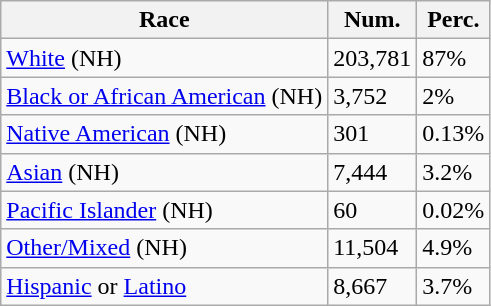<table class="wikitable">
<tr>
<th>Race</th>
<th>Num.</th>
<th>Perc.</th>
</tr>
<tr>
<td><a href='#'>White</a> (NH)</td>
<td>203,781</td>
<td>87%</td>
</tr>
<tr>
<td><a href='#'>Black or African American</a> (NH)</td>
<td>3,752</td>
<td>2%</td>
</tr>
<tr>
<td><a href='#'>Native American</a> (NH)</td>
<td>301</td>
<td>0.13%</td>
</tr>
<tr>
<td><a href='#'>Asian</a> (NH)</td>
<td>7,444</td>
<td>3.2%</td>
</tr>
<tr>
<td><a href='#'>Pacific Islander</a> (NH)</td>
<td>60</td>
<td>0.02%</td>
</tr>
<tr>
<td><a href='#'>Other/Mixed</a> (NH)</td>
<td>11,504</td>
<td>4.9%</td>
</tr>
<tr>
<td><a href='#'>Hispanic</a> or <a href='#'>Latino</a></td>
<td>8,667</td>
<td>3.7%</td>
</tr>
</table>
